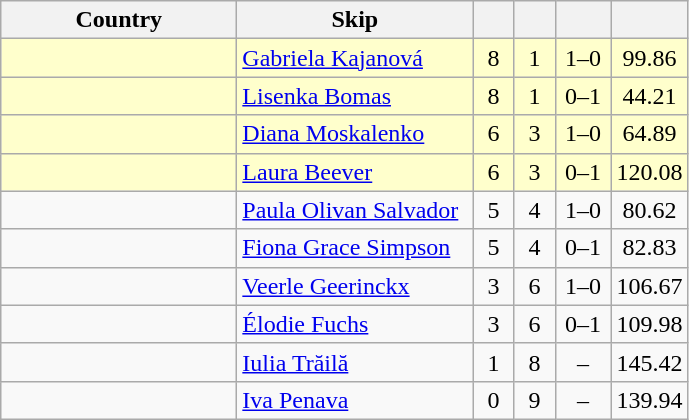<table class=wikitable style="text-align:center;">
<tr>
<th width=150>Country</th>
<th width=150>Skip</th>
<th width=20></th>
<th width=20></th>
<th width=30></th>
<th width=20></th>
</tr>
<tr bgcolor=#ffffcc>
<td style="text-align:left;"></td>
<td style="text-align:left;"><a href='#'>Gabriela Kajanová</a></td>
<td>8</td>
<td>1</td>
<td>1–0</td>
<td>99.86</td>
</tr>
<tr bgcolor=#ffffcc>
<td style="text-align:left;"></td>
<td style="text-align:left;"><a href='#'>Lisenka Bomas</a></td>
<td>8</td>
<td>1</td>
<td>0–1</td>
<td>44.21</td>
</tr>
<tr bgcolor=#ffffcc>
<td style="text-align:left;"></td>
<td style="text-align:left;"><a href='#'>Diana Moskalenko</a></td>
<td>6</td>
<td>3</td>
<td>1–0</td>
<td>64.89</td>
</tr>
<tr bgcolor=#ffffcc>
<td style="text-align:left;"></td>
<td style="text-align:left;"><a href='#'>Laura Beever</a></td>
<td>6</td>
<td>3</td>
<td>0–1</td>
<td>120.08</td>
</tr>
<tr>
<td style="text-align:left;"></td>
<td style="text-align:left;"><a href='#'>Paula Olivan Salvador</a></td>
<td>5</td>
<td>4</td>
<td>1–0</td>
<td>80.62</td>
</tr>
<tr>
<td style="text-align:left;"></td>
<td style="text-align:left;"><a href='#'>Fiona Grace Simpson</a></td>
<td>5</td>
<td>4</td>
<td>0–1</td>
<td>82.83</td>
</tr>
<tr>
<td style="text-align:left;"></td>
<td style="text-align:left;"><a href='#'>Veerle Geerinckx</a></td>
<td>3</td>
<td>6</td>
<td>1–0</td>
<td>106.67</td>
</tr>
<tr>
<td style="text-align:left;"></td>
<td style="text-align:left;"><a href='#'>Élodie Fuchs</a></td>
<td>3</td>
<td>6</td>
<td>0–1</td>
<td>109.98</td>
</tr>
<tr>
<td style="text-align:left;"></td>
<td style="text-align:left;"><a href='#'>Iulia Trăilă</a></td>
<td>1</td>
<td>8</td>
<td>–</td>
<td>145.42</td>
</tr>
<tr>
<td style="text-align:left;"></td>
<td style="text-align:left;"><a href='#'>Iva Penava</a></td>
<td>0</td>
<td>9</td>
<td>–</td>
<td>139.94</td>
</tr>
</table>
